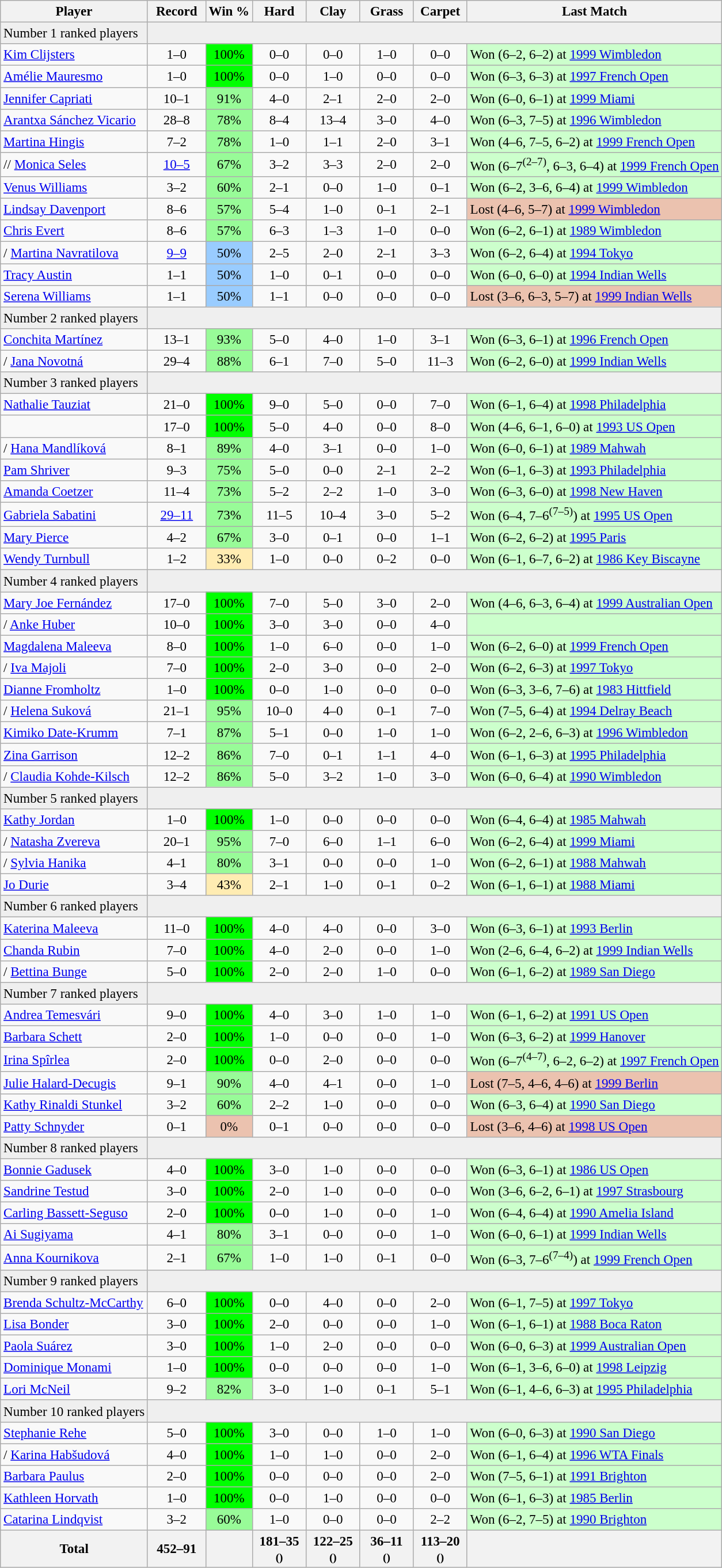<table class="sortable wikitable nowrap" style=font-size:96%;text-align:center>
<tr>
<th>Player</th>
<th width=60>Record</th>
<th>Win %</th>
<th width=55>Hard</th>
<th width=55>Clay</th>
<th width=55>Grass</th>
<th width=55>Carpet</th>
<th>Last Match</th>
</tr>
<tr bgcolor=efefef>
<td align=left>Number 1 ranked players</td>
<td colspan=7></td>
</tr>
<tr>
<td align=left> <a href='#'>Kim Clijsters</a></td>
<td>1–0</td>
<td bgcolor=lime>100%</td>
<td>0–0</td>
<td>0–0</td>
<td>1–0</td>
<td>0–0</td>
<td bgcolor=ccffcc align=left>Won (6–2, 6–2) at <a href='#'>1999 Wimbledon</a></td>
</tr>
<tr>
<td align=left> <a href='#'>Amélie Mauresmo</a></td>
<td>1–0</td>
<td bgcolor=lime>100%</td>
<td>0–0</td>
<td>1–0</td>
<td>0–0</td>
<td>0–0</td>
<td bgcolor=ccffcc align=left>Won (6–3, 6–3) at <a href='#'>1997 French Open</a></td>
</tr>
<tr>
<td align=left> <a href='#'>Jennifer Capriati</a></td>
<td>10–1</td>
<td bgcolor=98FB98>91%</td>
<td>4–0</td>
<td>2–1</td>
<td>2–0</td>
<td>2–0</td>
<td bgcolor=ccffcc align=left>Won (6–0, 6–1) at <a href='#'>1999 Miami</a></td>
</tr>
<tr>
<td align=left> <a href='#'>Arantxa Sánchez Vicario</a></td>
<td>28–8</td>
<td bgcolor=98FB98>78%</td>
<td>8–4</td>
<td>13–4</td>
<td>3–0</td>
<td>4–0</td>
<td bgcolor=ccffcc align=left>Won (6–3, 7–5) at <a href='#'>1996 Wimbledon</a></td>
</tr>
<tr>
<td align=left> <a href='#'>Martina Hingis</a></td>
<td>7–2</td>
<td bgcolor=98FB98>78%</td>
<td>1–0</td>
<td>1–1</td>
<td>2–0</td>
<td>3–1</td>
<td bgcolor=ccffcc align=left>Won (4–6, 7–5, 6–2) at <a href='#'>1999 French Open</a></td>
</tr>
<tr>
<td align=left>// <a href='#'>Monica Seles</a></td>
<td><a href='#'>10–5</a></td>
<td bgcolor=98FB98>67%</td>
<td>3–2</td>
<td>3–3</td>
<td>2–0</td>
<td>2–0</td>
<td bgcolor=ccffcc align=left>Won (6–7<sup>(2–7)</sup>, 6–3, 6–4) at <a href='#'>1999 French Open</a></td>
</tr>
<tr>
<td align=left> <a href='#'>Venus Williams</a></td>
<td>3–2</td>
<td bgcolor=98FB98>60%</td>
<td>2–1</td>
<td>0–0</td>
<td>1–0</td>
<td>0–1</td>
<td bgcolor=ccffcc align=left>Won (6–2, 3–6, 6–4) at <a href='#'>1999 Wimbledon</a></td>
</tr>
<tr>
<td align=left> <a href='#'>Lindsay Davenport</a></td>
<td>8–6</td>
<td bgcolor=98FB98>57%</td>
<td>5–4</td>
<td>1–0</td>
<td>0–1</td>
<td>2–1</td>
<td bgcolor=ebc2af align=left>Lost (4–6, 5–7) at <a href='#'>1999 Wimbledon</a></td>
</tr>
<tr>
<td align=left> <a href='#'>Chris Evert</a></td>
<td>8–6</td>
<td bgcolor=98FB98>57%</td>
<td>6–3</td>
<td>1–3</td>
<td>1–0</td>
<td>0–0</td>
<td bgcolor=ccffcc align=left>Won (6–2, 6–1) at <a href='#'>1989 Wimbledon</a></td>
</tr>
<tr>
<td align=left>/ <a href='#'>Martina Navratilova</a></td>
<td><a href='#'>9–9</a></td>
<td bgcolor=#99ccff>50%</td>
<td>2–5</td>
<td>2–0</td>
<td>2–1</td>
<td>3–3</td>
<td bgcolor=ccffcc align=left>Won (6–2, 6–4) at <a href='#'>1994 Tokyo</a></td>
</tr>
<tr>
<td align=left> <a href='#'>Tracy Austin</a></td>
<td>1–1</td>
<td bgcolor=#99ccff>50%</td>
<td>1–0</td>
<td>0–1</td>
<td>0–0</td>
<td>0–0</td>
<td bgcolor=ccffcc align=left>Won (6–0, 6–0) at <a href='#'>1994 Indian Wells</a></td>
</tr>
<tr>
<td align=left> <a href='#'>Serena Williams</a></td>
<td>1–1</td>
<td bgcolor=#99ccff>50%</td>
<td>1–1</td>
<td>0–0</td>
<td>0–0</td>
<td>0–0</td>
<td bgcolor=ebc2af align=left>Lost (3–6, 6–3, 5–7) at <a href='#'>1999 Indian Wells</a></td>
</tr>
<tr bgcolor=efefef>
<td align=left>Number 2 ranked players</td>
<td colspan=7></td>
</tr>
<tr>
<td align=left> <a href='#'>Conchita Martínez</a></td>
<td>13–1</td>
<td bgcolor=98FB98>93%</td>
<td>5–0</td>
<td>4–0</td>
<td>1–0</td>
<td>3–1</td>
<td bgcolor=ccffcc align=left>Won (6–3, 6–1) at <a href='#'>1996 French Open</a></td>
</tr>
<tr>
<td align=left>/ <a href='#'>Jana Novotná</a></td>
<td>29–4</td>
<td bgcolor=98FB98>88%</td>
<td>6–1</td>
<td>7–0</td>
<td>5–0</td>
<td>11–3</td>
<td bgcolor=ccffcc align=left>Won (6–2, 6–0) at <a href='#'>1999 Indian Wells</a></td>
</tr>
<tr bgcolor=efefef>
<td align=left>Number 3 ranked players</td>
<td colspan=7></td>
</tr>
<tr>
<td align=left> <a href='#'>Nathalie Tauziat</a></td>
<td>21–0</td>
<td bgcolor=lime>100%</td>
<td>9–0</td>
<td>5–0</td>
<td>0–0</td>
<td>7–0</td>
<td bgcolor=ccffcc align=left>Won (6–1, 6–4) at <a href='#'>1998 Philadelphia</a></td>
</tr>
<tr>
<td align=left></td>
<td>17–0</td>
<td bgcolor=lime>100%</td>
<td>5–0</td>
<td>4–0</td>
<td>0–0</td>
<td>8–0</td>
<td bgcolor=ccffcc align=left>Won (4–6, 6–1, 6–0) at <a href='#'>1993 US Open</a></td>
</tr>
<tr>
<td align=left>/ <a href='#'>Hana Mandlíková</a></td>
<td>8–1</td>
<td bgcolor=98FB98>89%</td>
<td>4–0</td>
<td>3–1</td>
<td>0–0</td>
<td>1–0</td>
<td bgcolor=ccffcc align=left>Won (6–0, 6–1) at <a href='#'>1989 Mahwah</a></td>
</tr>
<tr>
<td align=left> <a href='#'>Pam Shriver</a></td>
<td>9–3</td>
<td bgcolor=98FB98>75%</td>
<td>5–0</td>
<td>0–0</td>
<td>2–1</td>
<td>2–2</td>
<td bgcolor=ccffcc align=left>Won (6–1, 6–3) at <a href='#'>1993 Philadelphia</a></td>
</tr>
<tr>
<td align=left> <a href='#'>Amanda Coetzer</a></td>
<td>11–4</td>
<td bgcolor=98FB98>73%</td>
<td>5–2</td>
<td>2–2</td>
<td>1–0</td>
<td>3–0</td>
<td bgcolor=ccffcc align=left>Won (6–3, 6–0) at <a href='#'>1998 New Haven</a></td>
</tr>
<tr>
<td align=left> <a href='#'>Gabriela Sabatini</a></td>
<td><a href='#'>29–11</a></td>
<td bgcolor=98FB98>73%</td>
<td>11–5</td>
<td>10–4</td>
<td>3–0</td>
<td>5–2</td>
<td bgcolor=ccffcc align=left>Won (6–4, 7–6<sup>(7–5)</sup>) at <a href='#'>1995 US Open</a></td>
</tr>
<tr>
<td align=left> <a href='#'>Mary Pierce</a></td>
<td>4–2</td>
<td bgcolor=98FB98>67%</td>
<td>3–0</td>
<td>0–1</td>
<td>0–0</td>
<td>1–1</td>
<td bgcolor=ccffcc align=left>Won (6–2, 6–2) at <a href='#'>1995 Paris</a></td>
</tr>
<tr>
<td align=left> <a href='#'>Wendy Turnbull</a></td>
<td>1–2</td>
<td bgcolor=#FFECB2>33%</td>
<td>1–0</td>
<td>0–0</td>
<td>0–2</td>
<td>0–0</td>
<td bgcolor=ccffcc align=left>Won (6–1, 6–7, 6–2) at <a href='#'>1986 Key Biscayne</a></td>
</tr>
<tr bgcolor=efefef>
<td align=left>Number 4 ranked players</td>
<td colspan=7></td>
</tr>
<tr>
<td align=left> <a href='#'>Mary Joe Fernández</a></td>
<td>17–0</td>
<td bgcolor=lime>100%</td>
<td>7–0</td>
<td>5–0</td>
<td>3–0</td>
<td>2–0</td>
<td bgcolor=ccffcc align=left>Won (4–6, 6–3, 6–4) at <a href='#'>1999 Australian Open</a></td>
</tr>
<tr>
<td align=left>/ <a href='#'>Anke Huber</a></td>
<td>10–0</td>
<td bgcolor=lime>100%</td>
<td>3–0</td>
<td>3–0</td>
<td>0–0</td>
<td>4–0</td>
<td bgcolor=ccffcc align=left></td>
</tr>
<tr>
<td align=left> <a href='#'>Magdalena Maleeva</a></td>
<td>8–0</td>
<td bgcolor=lime>100%</td>
<td>1–0</td>
<td>6–0</td>
<td>0–0</td>
<td>1–0</td>
<td bgcolor=ccffcc align=left>Won (6–2, 6–0) at <a href='#'>1999 French Open</a></td>
</tr>
<tr>
<td align=left>/ <a href='#'>Iva Majoli</a></td>
<td>7–0</td>
<td bgcolor=lime>100%</td>
<td>2–0</td>
<td>3–0</td>
<td>0–0</td>
<td>2–0</td>
<td bgcolor=ccffcc align=left>Won (6–2, 6–3) at <a href='#'>1997 Tokyo</a></td>
</tr>
<tr>
<td align=left> <a href='#'>Dianne Fromholtz</a></td>
<td>1–0</td>
<td bgcolor=lime>100%</td>
<td>0–0</td>
<td>1–0</td>
<td>0–0</td>
<td>0–0</td>
<td bgcolor=ccffcc align=left>Won (6–3, 3–6, 7–6) at <a href='#'>1983 Hittfield</a></td>
</tr>
<tr>
<td align=left>/ <a href='#'>Helena Suková</a></td>
<td>21–1</td>
<td bgcolor=98FB98>95%</td>
<td>10–0</td>
<td>4–0</td>
<td>0–1</td>
<td>7–0</td>
<td bgcolor=ccffcc align=left>Won (7–5, 6–4) at <a href='#'>1994 Delray Beach</a></td>
</tr>
<tr>
<td align=left> <a href='#'>Kimiko Date-Krumm</a></td>
<td>7–1</td>
<td bgcolor=98FB98>87%</td>
<td>5–1</td>
<td>0–0</td>
<td>1–0</td>
<td>1–0</td>
<td bgcolor=ccffcc align=left>Won (6–2, 2–6, 6–3) at <a href='#'>1996 Wimbledon</a></td>
</tr>
<tr>
<td align=left> <a href='#'>Zina Garrison</a></td>
<td>12–2</td>
<td bgcolor=98FB98>86%</td>
<td>7–0</td>
<td>0–1</td>
<td>1–1</td>
<td>4–0</td>
<td bgcolor=ccffcc align=left>Won (6–1, 6–3) at <a href='#'>1995 Philadelphia</a></td>
</tr>
<tr>
<td align=left>/ <a href='#'>Claudia Kohde-Kilsch</a></td>
<td>12–2</td>
<td bgcolor=98FB98>86%</td>
<td>5–0</td>
<td>3–2</td>
<td>1–0</td>
<td>3–0</td>
<td bgcolor=ccffcc align=left>Won (6–0, 6–4) at <a href='#'>1990 Wimbledon</a></td>
</tr>
<tr bgcolor=efefef>
<td align=left>Number 5 ranked players</td>
<td colspan=7></td>
</tr>
<tr>
<td align=left> <a href='#'>Kathy Jordan</a></td>
<td>1–0</td>
<td bgcolor=lime>100%</td>
<td>1–0</td>
<td>0–0</td>
<td>0–0</td>
<td>0–0</td>
<td bgcolor=ccffcc align=left>Won (6–4, 6–4) at <a href='#'>1985 Mahwah</a></td>
</tr>
<tr>
<td align=left>/ <a href='#'>Natasha Zvereva</a></td>
<td>20–1</td>
<td bgcolor=98FB98>95%</td>
<td>7–0</td>
<td>6–0</td>
<td>1–1</td>
<td>6–0</td>
<td bgcolor=ccffcc align=left>Won (6–2, 6–4) at <a href='#'>1999 Miami</a></td>
</tr>
<tr>
<td align=left>/ <a href='#'>Sylvia Hanika</a></td>
<td>4–1</td>
<td bgcolor=98FB98>80%</td>
<td>3–1</td>
<td>0–0</td>
<td>0–0</td>
<td>1–0</td>
<td bgcolor=ccffcc align=left>Won (6–2, 6–1) at <a href='#'>1988 Mahwah</a></td>
</tr>
<tr>
<td align=left> <a href='#'>Jo Durie</a></td>
<td>3–4</td>
<td bgcolor=#FFECB2>43%</td>
<td>2–1</td>
<td>1–0</td>
<td>0–1</td>
<td>0–2</td>
<td bgcolor=ccffcc align=left>Won (6–1, 6–1) at <a href='#'>1988 Miami</a></td>
</tr>
<tr bgcolor=efefef>
<td align=left>Number 6 ranked players</td>
<td colspan=7></td>
</tr>
<tr>
<td align=left> <a href='#'>Katerina Maleeva</a></td>
<td>11–0</td>
<td bgcolor=lime>100%</td>
<td>4–0</td>
<td>4–0</td>
<td>0–0</td>
<td>3–0</td>
<td bgcolor=ccffcc align=left>Won (6–3, 6–1) at <a href='#'>1993 Berlin</a></td>
</tr>
<tr>
<td align=left> <a href='#'>Chanda Rubin</a></td>
<td>7–0</td>
<td bgcolor=lime>100%</td>
<td>4–0</td>
<td>2–0</td>
<td>0–0</td>
<td>1–0</td>
<td bgcolor=ccffcc align=left>Won (2–6, 6–4, 6–2) at <a href='#'>1999 Indian Wells</a></td>
</tr>
<tr>
<td align=left>/ <a href='#'>Bettina Bunge</a></td>
<td>5–0</td>
<td bgcolor=lime>100%</td>
<td>2–0</td>
<td>2–0</td>
<td>1–0</td>
<td>0–0</td>
<td bgcolor=ccffcc align=left>Won (6–1, 6–2) at <a href='#'>1989 San Diego</a></td>
</tr>
<tr bgcolor=efefef>
<td align=left>Number 7 ranked players</td>
<td colspan=7></td>
</tr>
<tr>
<td align=left> <a href='#'>Andrea Temesvári</a></td>
<td>9–0</td>
<td bgcolor=lime>100%</td>
<td>4–0</td>
<td>3–0</td>
<td>1–0</td>
<td>1–0</td>
<td bgcolor=ccffcc align=left>Won (6–1, 6–2) at <a href='#'>1991 US Open</a></td>
</tr>
<tr>
<td align=left> <a href='#'>Barbara Schett</a></td>
<td>2–0</td>
<td bgcolor=lime>100%</td>
<td>1–0</td>
<td>0–0</td>
<td>0–0</td>
<td>1–0</td>
<td bgcolor=ccffcc align=left>Won (6–3, 6–2) at <a href='#'>1999 Hanover</a></td>
</tr>
<tr>
<td align=left> <a href='#'>Irina Spîrlea</a></td>
<td>2–0</td>
<td bgcolor=lime>100%</td>
<td>0–0</td>
<td>2–0</td>
<td>0–0</td>
<td>0–0</td>
<td bgcolor=ccffcc align=left>Won (6–7<sup>(4–7)</sup>, 6–2, 6–2) at <a href='#'>1997 French Open</a></td>
</tr>
<tr>
<td align=left> <a href='#'>Julie Halard-Decugis</a></td>
<td>9–1</td>
<td bgcolor=98FB98>90%</td>
<td>4–0</td>
<td>4–1</td>
<td>0–0</td>
<td>1–0</td>
<td bgcolor=ebc2af align=left>Lost (7–5, 4–6, 4–6) at <a href='#'>1999 Berlin</a></td>
</tr>
<tr>
<td align=left> <a href='#'>Kathy Rinaldi Stunkel</a></td>
<td>3–2</td>
<td bgcolor=98FB98>60%</td>
<td>2–2</td>
<td>1–0</td>
<td>0–0</td>
<td>0–0</td>
<td bgcolor=ccffcc align=left>Won (6–3, 6–4) at <a href='#'>1990 San Diego</a></td>
</tr>
<tr>
<td align=left> <a href='#'>Patty Schnyder</a></td>
<td>0–1</td>
<td bgcolor=#ebc2af>0%</td>
<td>0–1</td>
<td>0–0</td>
<td>0–0</td>
<td>0–0</td>
<td bgcolor=ebc2af align=left>Lost (3–6, 4–6) at <a href='#'>1998 US Open</a></td>
</tr>
<tr bgcolor=efefef>
<td align=left>Number 8 ranked players</td>
<td colspan=7></td>
</tr>
<tr>
<td align=left> <a href='#'>Bonnie Gadusek</a></td>
<td>4–0</td>
<td bgcolor=lime>100%</td>
<td>3–0</td>
<td>1–0</td>
<td>0–0</td>
<td>0–0</td>
<td bgcolor=ccffcc align=left>Won (6–3, 6–1) at <a href='#'>1986 US Open</a></td>
</tr>
<tr>
<td align=left> <a href='#'>Sandrine Testud</a></td>
<td>3–0</td>
<td bgcolor=lime>100%</td>
<td>2–0</td>
<td>1–0</td>
<td>0–0</td>
<td>0–0</td>
<td bgcolor=ccffcc align=left>Won (3–6, 6–2, 6–1) at <a href='#'>1997 Strasbourg</a></td>
</tr>
<tr>
<td align=left> <a href='#'>Carling Bassett-Seguso</a></td>
<td>2–0</td>
<td bgcolor=lime>100%</td>
<td>0–0</td>
<td>1–0</td>
<td>0–0</td>
<td>1–0</td>
<td bgcolor=ccffcc align=left>Won (6–4, 6–4) at <a href='#'>1990 Amelia Island</a></td>
</tr>
<tr>
<td align=left> <a href='#'>Ai Sugiyama</a></td>
<td>4–1</td>
<td bgcolor=98FB98>80%</td>
<td>3–1</td>
<td>0–0</td>
<td>0–0</td>
<td>1–0</td>
<td bgcolor=ccffcc align=left>Won (6–0, 6–1) at <a href='#'>1999 Indian Wells</a></td>
</tr>
<tr>
<td align=left> <a href='#'>Anna Kournikova</a></td>
<td>2–1</td>
<td bgcolor=98FB98>67%</td>
<td>1–0</td>
<td>1–0</td>
<td>0–1</td>
<td>0–0</td>
<td bgcolor=ccffcc align=left>Won (6–3, 7–6<sup>(7–4)</sup>) at <a href='#'>1999 French Open</a></td>
</tr>
<tr bgcolor=efefef>
<td align=left>Number 9 ranked players</td>
<td colspan=7></td>
</tr>
<tr>
<td align=left> <a href='#'>Brenda Schultz-McCarthy</a></td>
<td>6–0</td>
<td bgcolor=lime>100%</td>
<td>0–0</td>
<td>4–0</td>
<td>0–0</td>
<td>2–0</td>
<td bgcolor=ccffcc align=left>Won (6–1, 7–5) at <a href='#'>1997 Tokyo</a></td>
</tr>
<tr>
<td align=left> <a href='#'>Lisa Bonder</a></td>
<td>3–0</td>
<td bgcolor=lime>100%</td>
<td>2–0</td>
<td>0–0</td>
<td>0–0</td>
<td>1–0</td>
<td bgcolor=ccffcc align=left>Won (6–1, 6–1) at <a href='#'>1988 Boca Raton</a></td>
</tr>
<tr>
<td align=left> <a href='#'>Paola Suárez</a></td>
<td>3–0</td>
<td bgcolor=lime>100%</td>
<td>1–0</td>
<td>2–0</td>
<td>0–0</td>
<td>0–0</td>
<td bgcolor=ccffcc align=left>Won (6–0, 6–3) at <a href='#'>1999 Australian Open</a></td>
</tr>
<tr>
<td align=left> <a href='#'>Dominique Monami</a></td>
<td>1–0</td>
<td bgcolor=lime>100%</td>
<td>0–0</td>
<td>0–0</td>
<td>0–0</td>
<td>1–0</td>
<td bgcolor=ccffcc align=left>Won (6–1, 3–6, 6–0) at <a href='#'>1998 Leipzig</a></td>
</tr>
<tr>
<td align=left> <a href='#'>Lori McNeil</a></td>
<td>9–2</td>
<td bgcolor=98FB98>82%</td>
<td>3–0</td>
<td>1–0</td>
<td>0–1</td>
<td>5–1</td>
<td bgcolor=ccffcc align=left>Won (6–1, 4–6, 6–3) at <a href='#'>1995 Philadelphia</a></td>
</tr>
<tr bgcolor=efefef>
<td align=left>Number 10 ranked players</td>
<td colspan=7></td>
</tr>
<tr>
<td align=left> <a href='#'>Stephanie Rehe</a></td>
<td>5–0</td>
<td bgcolor=lime>100%</td>
<td>3–0</td>
<td>0–0</td>
<td>1–0</td>
<td>1–0</td>
<td bgcolor=ccffcc align=left>Won (6–0, 6–3) at <a href='#'>1990 San Diego</a></td>
</tr>
<tr>
<td align=left>/ <a href='#'>Karina Habšudová</a></td>
<td>4–0</td>
<td bgcolor=lime>100%</td>
<td>1–0</td>
<td>1–0</td>
<td>0–0</td>
<td>2–0</td>
<td bgcolor=ccffcc align=left>Won (6–1, 6–4) at <a href='#'>1996 WTA Finals</a></td>
</tr>
<tr>
<td align=left> <a href='#'>Barbara Paulus</a></td>
<td>2–0</td>
<td bgcolor=lime>100%</td>
<td>0–0</td>
<td>0–0</td>
<td>0–0</td>
<td>2–0</td>
<td bgcolor=ccffcc align=left>Won (7–5, 6–1) at <a href='#'>1991 Brighton</a></td>
</tr>
<tr>
<td align=left> <a href='#'>Kathleen Horvath</a></td>
<td>1–0</td>
<td bgcolor=lime>100%</td>
<td>0–0</td>
<td>1–0</td>
<td>0–0</td>
<td>0–0</td>
<td bgcolor=ccffcc align=left>Won (6–1, 6–3) at <a href='#'>1985 Berlin</a></td>
</tr>
<tr>
<td align=left> <a href='#'>Catarina Lindqvist</a></td>
<td>3–2</td>
<td bgcolor=98FB98>60%</td>
<td>1–0</td>
<td>0–0</td>
<td>0–0</td>
<td>2–2</td>
<td bgcolor=ccffcc align=left>Won (6–2, 7–5) at <a href='#'>1990 Brighton</a></td>
</tr>
<tr class=sortbottom bgcolor=efefef>
<th>Total</th>
<th>452–91</th>
<th></th>
<th>181–35 <br><small>()</small></th>
<th>122–25 <br><small>()</small></th>
<th>36–11 <br><small>()</small></th>
<th>113–20 <br><small>()</small></th>
<th></th>
</tr>
</table>
